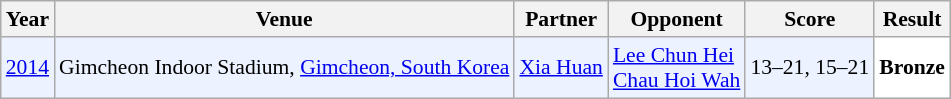<table class="sortable wikitable" style="font-size: 90%;">
<tr>
<th>Year</th>
<th>Venue</th>
<th>Partner</th>
<th>Opponent</th>
<th>Score</th>
<th>Result</th>
</tr>
<tr style="background:#ECF2FF">
<td align="center"><a href='#'>2014</a></td>
<td align="left">Gimcheon Indoor Stadium, <a href='#'>Gimcheon, South Korea</a></td>
<td align="left"> <a href='#'>Xia Huan</a></td>
<td align="left"> <a href='#'>Lee Chun Hei</a> <br>  <a href='#'>Chau Hoi Wah</a></td>
<td align="left">13–21, 15–21</td>
<td style="text-align:left; background:white"> <strong>Bronze</strong></td>
</tr>
</table>
